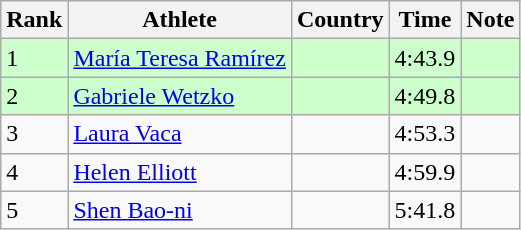<table class="wikitable sortable">
<tr>
<th>Rank</th>
<th>Athlete</th>
<th>Country</th>
<th>Time</th>
<th>Note</th>
</tr>
<tr bgcolor=#CCFFCC>
<td>1</td>
<td><a href='#'>María Teresa Ramírez</a></td>
<td></td>
<td>4:43.9</td>
<td></td>
</tr>
<tr bgcolor=#CCFFCC>
<td>2</td>
<td><a href='#'>Gabriele Wetzko</a></td>
<td></td>
<td>4:49.8</td>
<td></td>
</tr>
<tr>
<td>3</td>
<td><a href='#'>Laura Vaca</a></td>
<td></td>
<td>4:53.3</td>
<td></td>
</tr>
<tr>
<td>4</td>
<td><a href='#'>Helen Elliott</a></td>
<td></td>
<td>4:59.9</td>
<td></td>
</tr>
<tr>
<td>5</td>
<td><a href='#'>Shen Bao-ni</a></td>
<td></td>
<td>5:41.8</td>
<td></td>
</tr>
</table>
